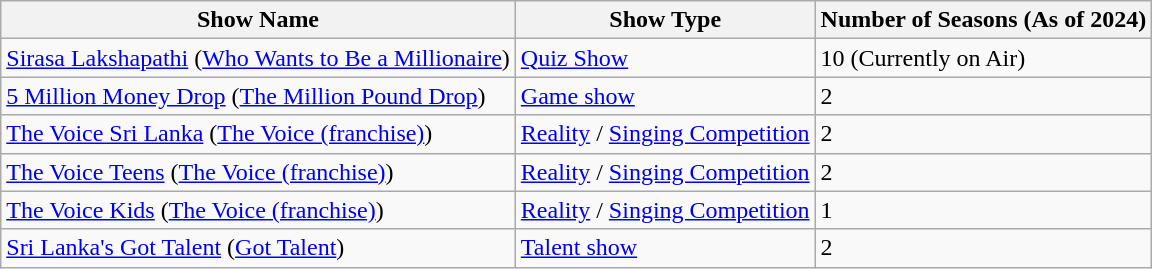<table class="wikitable">
<tr>
<th>Show Name</th>
<th>Show Type</th>
<th>Number of Seasons (As of 2024)</th>
</tr>
<tr>
<td><a href='#'>Sirasa Lakshapathi</a> (<a href='#'>Who Wants to Be a Millionaire</a>)</td>
<td><a href='#'>Quiz Show</a></td>
<td>10 (Currently on Air)</td>
</tr>
<tr>
<td><a href='#'>5 Million Money Drop</a> (<a href='#'>The Million Pound Drop</a>)</td>
<td><a href='#'>Game show</a></td>
<td>2</td>
</tr>
<tr>
<td><a href='#'>The Voice Sri Lanka</a> (<a href='#'>The Voice (franchise)</a>)</td>
<td><a href='#'>Reality</a> / <a href='#'>Singing Competition</a></td>
<td>2</td>
</tr>
<tr>
<td><a href='#'>The Voice Teens</a> (<a href='#'>The Voice (franchise)</a>)</td>
<td><a href='#'>Reality</a> / <a href='#'>Singing Competition</a></td>
<td>2</td>
</tr>
<tr>
<td><a href='#'>The Voice Kids</a> (<a href='#'>The Voice (franchise)</a>)</td>
<td><a href='#'>Reality</a> / <a href='#'>Singing Competition</a></td>
<td>1</td>
</tr>
<tr>
<td><a href='#'>Sri Lanka's Got Talent</a> (<a href='#'>Got Talent</a>)</td>
<td><a href='#'>Talent show</a></td>
<td>2</td>
</tr>
</table>
